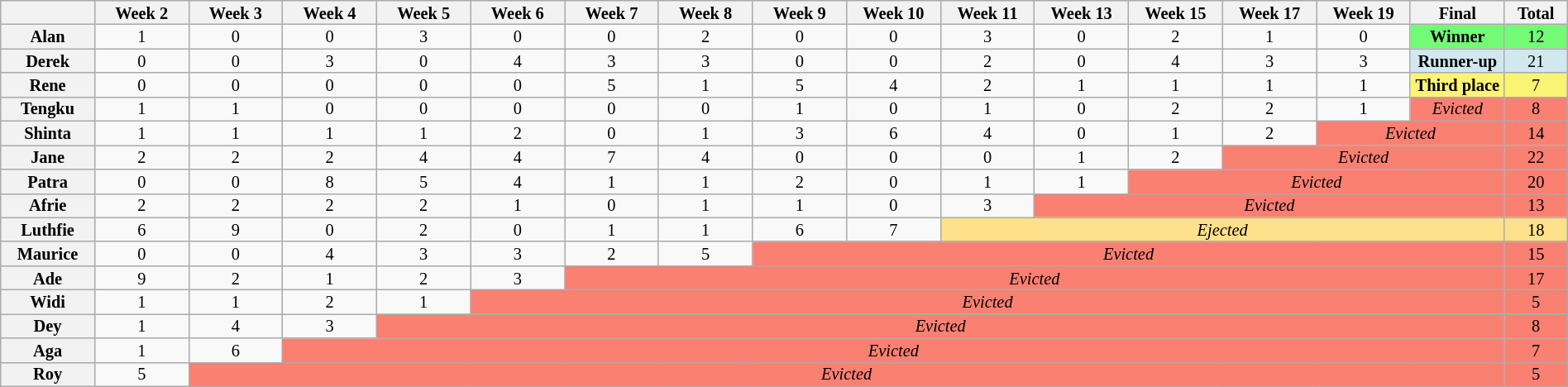<table class="wikitable" style="text-align:center; font-size:85%; line-height:13px; width:100%">
<tr>
<th style="width: 6%;"></th>
<th style="width: 6%;">Week 2</th>
<th style="width: 6%;">Week 3</th>
<th style="width: 6%;">Week 4</th>
<th style="width: 6%;">Week 5</th>
<th style="width: 6%;">Week 6</th>
<th style="width: 6%;">Week 7</th>
<th style="width: 6%;">Week 8</th>
<th style="width: 6%;">Week 9</th>
<th style="width: 6%;">Week 10</th>
<th style="width: 6%;">Week 11</th>
<th style="width: 6%;">Week 13</th>
<th style="width: 6%;">Week 15</th>
<th style="width: 6%;">Week 17</th>
<th style="width: 6%;">Week 19</th>
<th style="width: 6%;">Final</th>
<th style="width: 6%;">Total</th>
</tr>
<tr>
<th>Alan</th>
<td>1</td>
<td>0</td>
<td>0</td>
<td>3</td>
<td>0</td>
<td>0</td>
<td>2</td>
<td>0</td>
<td>0</td>
<td>3</td>
<td>0</td>
<td>2</td>
<td>1</td>
<td>0</td>
<td style="background:#73FB76"><strong>Winner</strong></td>
<td style="background:#73FB76">12</td>
</tr>
<tr>
<th>Derek</th>
<td>0</td>
<td>0</td>
<td>3</td>
<td>0</td>
<td>4</td>
<td>3</td>
<td>3</td>
<td>0</td>
<td>0</td>
<td>2</td>
<td>0</td>
<td>4</td>
<td>3</td>
<td>3</td>
<td style="background:#D1E8EF"><strong>Runner-up</strong></td>
<td style="background:#D1E8EF">21</td>
</tr>
<tr>
<th>Rene</th>
<td>0</td>
<td>0</td>
<td>0</td>
<td>0</td>
<td>0</td>
<td>5</td>
<td>1</td>
<td>5</td>
<td>4</td>
<td>2</td>
<td>1</td>
<td>1</td>
<td>1</td>
<td>1</td>
<td style="background:#FBF373"><strong>Third place</strong></td>
<td style="background:#FBF373">7</td>
</tr>
<tr>
<th>Tengku</th>
<td>1</td>
<td>1</td>
<td>0</td>
<td>0</td>
<td>0</td>
<td>0</td>
<td>0</td>
<td>1</td>
<td>0</td>
<td>1</td>
<td>0</td>
<td>2</td>
<td>2</td>
<td>1</td>
<td style="background:#FA8072"><em>Evicted</em></td>
<td style="background:#FA8072">8</td>
</tr>
<tr>
<th>Shinta</th>
<td>1</td>
<td>1</td>
<td>1</td>
<td>1</td>
<td>2</td>
<td>0</td>
<td>1</td>
<td>3</td>
<td>6</td>
<td>4</td>
<td>0</td>
<td>1</td>
<td>2</td>
<td colspan="2" style="background:#FA8072"><em>Evicted</em></td>
<td style="background:#FA8072">14</td>
</tr>
<tr>
<th>Jane</th>
<td>2</td>
<td>2</td>
<td>2</td>
<td>4</td>
<td>4</td>
<td>7</td>
<td>4</td>
<td>0</td>
<td>0</td>
<td>0</td>
<td>1</td>
<td>2</td>
<td colspan="3" style="background:#FA8072"><em>Evicted</em></td>
<td style="background:#FA8072">22</td>
</tr>
<tr>
<th>Patra</th>
<td>0</td>
<td>0</td>
<td>8</td>
<td>5</td>
<td>4</td>
<td>1</td>
<td>1</td>
<td>2</td>
<td>0</td>
<td>1</td>
<td>1</td>
<td colspan="4" style="background:#FA8072"><em>Evicted</em></td>
<td style="background:#FA8072">20</td>
</tr>
<tr>
<th>Afrie</th>
<td>2</td>
<td>2</td>
<td>2</td>
<td>2</td>
<td>1</td>
<td>0</td>
<td>1</td>
<td>1</td>
<td>0</td>
<td>3</td>
<td colspan="5" style="background:#FA8072"><em>Evicted</em></td>
<td style="background:#FA8072">13</td>
</tr>
<tr>
<th>Luthfie</th>
<td>6</td>
<td>9</td>
<td>0</td>
<td>2</td>
<td>0</td>
<td>1</td>
<td>1</td>
<td>6</td>
<td>7</td>
<td colspan="6" style="background:#ffe08b"><em>Ejected</em></td>
<td style="background:#ffe08b">18</td>
</tr>
<tr>
<th>Maurice</th>
<td>0</td>
<td>0</td>
<td>4</td>
<td>3</td>
<td>3</td>
<td>2</td>
<td>5</td>
<td colspan="8" style="background:#FA8072"><em>Evicted</em></td>
<td style="background:#FA8072">15</td>
</tr>
<tr>
<th>Ade</th>
<td>9</td>
<td>2</td>
<td>1</td>
<td>2</td>
<td>3</td>
<td colspan="10" style="background:#FA8072"><em>Evicted</em></td>
<td style="background:#FA8072">17</td>
</tr>
<tr>
<th>Widi</th>
<td>1</td>
<td>1</td>
<td>2</td>
<td>1</td>
<td colspan="11" style="background:#FA8072"><em>Evicted</em></td>
<td style="background:#FA8072">5</td>
</tr>
<tr>
<th>Dey</th>
<td>1</td>
<td>4</td>
<td>3</td>
<td colspan="12" style="background:#FA8072"><em>Evicted</em></td>
<td style="background:#FA8072">8</td>
</tr>
<tr>
<th>Aga</th>
<td>1</td>
<td>6</td>
<td colspan="13" style="background:#FA8072"><em>Evicted</em></td>
<td style="background:#FA8072">7</td>
</tr>
<tr>
<th>Roy</th>
<td>5</td>
<td colspan="14" style="background:#FA8072"><em>Evicted</em></td>
<td style="background:#FA8072">5</td>
</tr>
</table>
